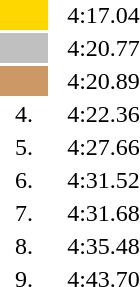<table style="text-align:center">
<tr>
<td width=30 bgcolor=gold></td>
<td align=left></td>
<td width=60>4:17.04</td>
</tr>
<tr>
<td bgcolor=silver></td>
<td align=left></td>
<td>4:20.77</td>
</tr>
<tr>
<td bgcolor=cc9966></td>
<td align=left></td>
<td>4:20.89</td>
</tr>
<tr>
<td>4.</td>
<td align=left></td>
<td>4:22.36</td>
</tr>
<tr>
<td>5.</td>
<td align=left></td>
<td>4:27.66</td>
</tr>
<tr>
<td>6.</td>
<td align=left></td>
<td>4:31.52</td>
</tr>
<tr>
<td>7.</td>
<td align=left></td>
<td>4:31.68</td>
</tr>
<tr>
<td>8.</td>
<td align=left></td>
<td>4:35.48</td>
</tr>
<tr>
<td>9.</td>
<td align=left></td>
<td>4:43.70</td>
</tr>
</table>
